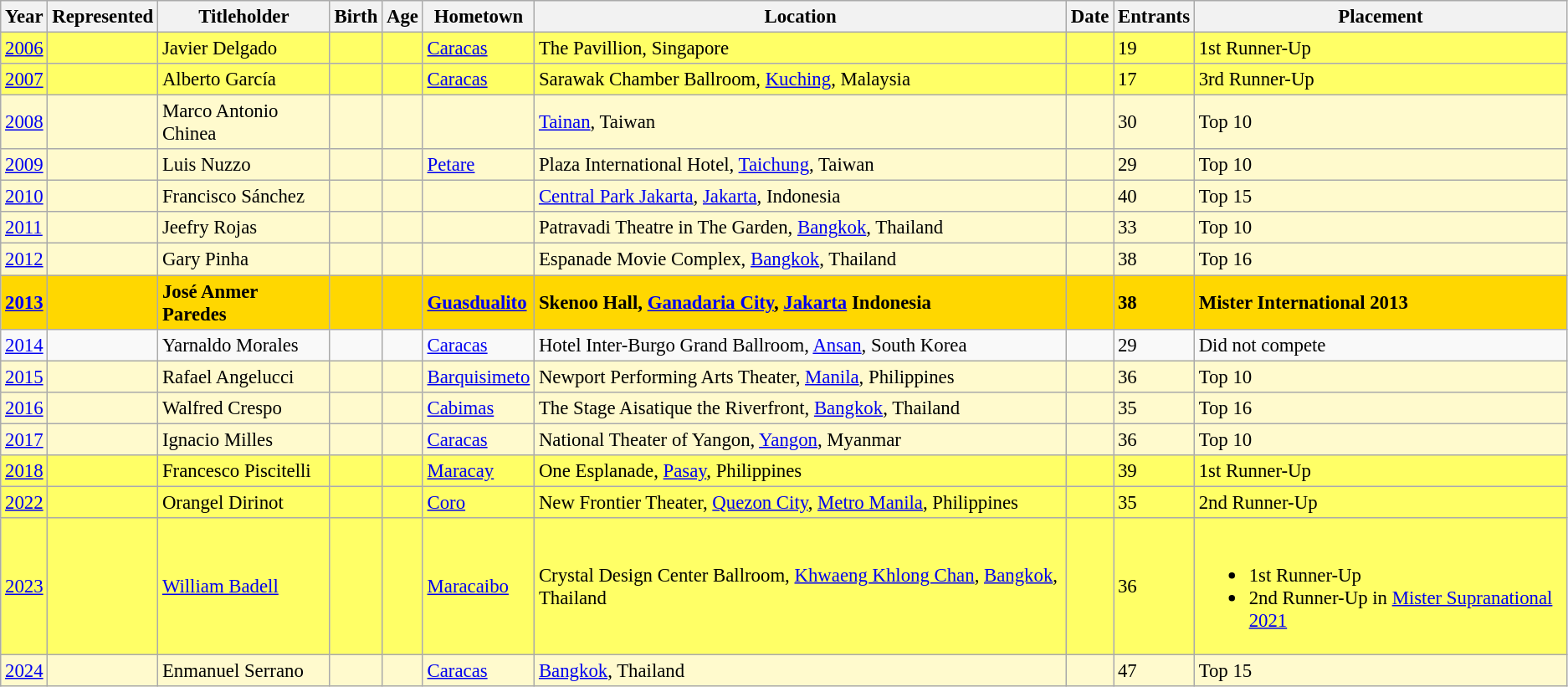<table class="wikitable sortable" style="font-size: 95%;">
<tr>
<th>Year</th>
<th>Represented</th>
<th>Titleholder</th>
<th>Birth</th>
<th>Age</th>
<th>Hometown</th>
<th>Location</th>
<th>Date</th>
<th>Entrants</th>
<th>Placement</th>
</tr>
<tr style="background: #FFFF66;">
<td><a href='#'>2006</a></td>
<td></td>
<td>Javier Delgado</td>
<td></td>
<td></td>
<td><a href='#'>Caracas</a></td>
<td>The Pavillion, Singapore</td>
<td></td>
<td>19</td>
<td>1st Runner-Up</td>
</tr>
<tr style="background: #FFFF66;">
<td><a href='#'>2007</a></td>
<td></td>
<td>Alberto García</td>
<td></td>
<td></td>
<td><a href='#'>Caracas</a></td>
<td>Sarawak Chamber Ballroom, <a href='#'>Kuching</a>,  Malaysia</td>
<td></td>
<td>17</td>
<td>3rd Runner-Up</td>
</tr>
<tr style="background: #FFFACD;">
<td><a href='#'>2008</a></td>
<td></td>
<td>Marco Antonio Chinea</td>
<td></td>
<td></td>
<td></td>
<td><a href='#'>Tainan</a>, Taiwan</td>
<td></td>
<td>30</td>
<td>Top 10</td>
</tr>
<tr style="background: #FFFACD;">
<td><a href='#'>2009</a></td>
<td></td>
<td>Luis Nuzzo</td>
<td></td>
<td></td>
<td><a href='#'>Petare</a></td>
<td>Plaza International Hotel, <a href='#'>Taichung</a>, Taiwan</td>
<td></td>
<td>29</td>
<td>Top 10</td>
</tr>
<tr style="background: #FFFACD;">
<td><a href='#'>2010</a></td>
<td></td>
<td>Francisco Sánchez</td>
<td></td>
<td></td>
<td></td>
<td><a href='#'>Central Park Jakarta</a>, <a href='#'>Jakarta</a>, Indonesia</td>
<td></td>
<td>40</td>
<td>Top 15</td>
</tr>
<tr style="background: #FFFACD;">
<td><a href='#'>2011</a></td>
<td></td>
<td>Jeefry Rojas</td>
<td></td>
<td></td>
<td></td>
<td>Patravadi Theatre in The Garden, <a href='#'>Bangkok</a>, Thailand</td>
<td></td>
<td>33</td>
<td>Top 10</td>
</tr>
<tr style="background: #FFFACD;">
<td><a href='#'>2012</a></td>
<td></td>
<td>Gary Pinha</td>
<td></td>
<td></td>
<td></td>
<td>Espanade Movie Complex, <a href='#'>Bangkok</a>, Thailand</td>
<td></td>
<td>38</td>
<td>Top 16</td>
</tr>
<tr style="background-color:gold; font-weight: bold ">
<td><a href='#'>2013</a></td>
<td></td>
<td>José Anmer Paredes</td>
<td></td>
<td></td>
<td><a href='#'>Guasdualito</a></td>
<td>Skenoo Hall, <a href='#'>Ganadaria City</a>, <a href='#'>Jakarta</a> Indonesia</td>
<td></td>
<td>38</td>
<td>Mister International 2013</td>
</tr>
<tr>
<td><a href='#'>2014</a></td>
<td></td>
<td>Yarnaldo Morales</td>
<td></td>
<td></td>
<td><a href='#'>Caracas</a></td>
<td>Hotel Inter-Burgo Grand Ballroom, <a href='#'>Ansan</a>, South Korea</td>
<td></td>
<td>29</td>
<td>Did not compete</td>
</tr>
<tr style="background: #FFFACD;">
<td><a href='#'>2015</a></td>
<td></td>
<td>Rafael Angelucci</td>
<td></td>
<td></td>
<td><a href='#'>Barquisimeto</a></td>
<td>Newport Performing Arts Theater, <a href='#'>Manila</a>, Philippines</td>
<td></td>
<td>36</td>
<td>Top 10</td>
</tr>
<tr style="background: #FFFACD;">
<td><a href='#'>2016</a></td>
<td></td>
<td>Walfred Crespo</td>
<td></td>
<td></td>
<td><a href='#'>Cabimas</a></td>
<td>The Stage Aisatique the Riverfront, <a href='#'>Bangkok</a>, Thailand</td>
<td></td>
<td>35</td>
<td>Top 16</td>
</tr>
<tr style="background: #FFFACD;">
<td><a href='#'>2017</a></td>
<td></td>
<td>Ignacio Milles</td>
<td></td>
<td></td>
<td><a href='#'>Caracas</a></td>
<td>National Theater of Yangon, <a href='#'>Yangon</a>, Myanmar</td>
<td></td>
<td>36</td>
<td>Top 10</td>
</tr>
<tr style="background: #FFFF66;">
<td><a href='#'>2018</a></td>
<td></td>
<td>Francesco Piscitelli</td>
<td></td>
<td></td>
<td><a href='#'>Maracay</a></td>
<td>One Esplanade, <a href='#'>Pasay</a>, Philippines</td>
<td></td>
<td>39</td>
<td>1st Runner-Up</td>
</tr>
<tr style="background: #FFFF66;">
<td><a href='#'>2022</a></td>
<td></td>
<td>Orangel Dirinot</td>
<td></td>
<td></td>
<td><a href='#'>Coro</a></td>
<td>New Frontier Theater, <a href='#'>Quezon City</a>, <a href='#'>Metro Manila</a>, Philippines</td>
<td></td>
<td>35</td>
<td>2nd Runner-Up</td>
</tr>
<tr style="background: #FFFF66;">
<td><a href='#'>2023</a></td>
<td></td>
<td><a href='#'>William Badell</a></td>
<td></td>
<td></td>
<td><a href='#'>Maracaibo</a></td>
<td>Crystal Design Center Ballroom, <a href='#'>Khwaeng Khlong Chan</a>, <a href='#'>Bangkok</a>, Thailand</td>
<td></td>
<td>36</td>
<td><br><ul><li>1st Runner-Up</li><li>2nd Runner-Up in <a href='#'>Mister Supranational 2021</a></li></ul></td>
</tr>
<tr style="background: #FFFACD;">
<td><a href='#'>2024</a></td>
<td></td>
<td>Enmanuel Serrano</td>
<td></td>
<td></td>
<td><a href='#'>Caracas</a></td>
<td><a href='#'>Bangkok</a>, Thailand</td>
<td></td>
<td>47</td>
<td>Top 15</td>
</tr>
</table>
